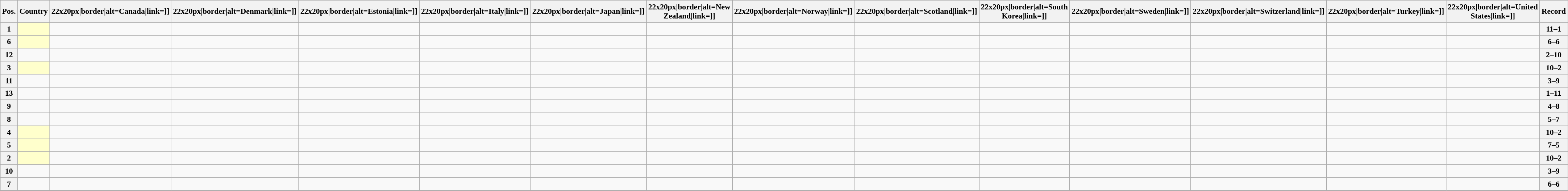<table class="wikitable sortable nowrap" style="text-align:center; font-size:0.9em;">
<tr>
<th>Pos.</th>
<th>Country</th>
<th [[Image:>22x20px|border|alt=Canada|link=]]</th>
<th [[Image:>22x20px|border|alt=Denmark|link=]]</th>
<th [[Image:>22x20px|border|alt=Estonia|link=]]</th>
<th [[Image:>22x20px|border|alt=Italy|link=]]</th>
<th [[Image:>22x20px|border|alt=Japan|link=]]</th>
<th [[Image:>22x20px|border|alt=New Zealand|link=]]</th>
<th [[Image:>22x20px|border|alt=Norway|link=]]</th>
<th [[Image:>22x20px|border|alt=Scotland|link=]]</th>
<th [[Image:>22x20px|border|alt=South Korea|link=]]</th>
<th [[Image:>22x20px|border|alt=Sweden|link=]]</th>
<th [[Image:>22x20px|border|alt=Switzerland|link=]]</th>
<th [[Image:>22x20px|border|alt=Turkey|link=]]</th>
<th [[Image:>22x20px|border|alt=United States|link=]]</th>
<th>Record</th>
</tr>
<tr>
<th>1</th>
<td style="text-align:left; background:#ffffcc;"></td>
<td></td>
<td></td>
<td></td>
<td></td>
<td></td>
<td></td>
<td></td>
<td></td>
<td></td>
<td></td>
<td></td>
<td></td>
<td></td>
<th>11–1</th>
</tr>
<tr>
<th>6</th>
<td style="text-align:left; background:#ffffcc;"></td>
<td></td>
<td></td>
<td></td>
<td></td>
<td></td>
<td></td>
<td></td>
<td></td>
<td></td>
<td></td>
<td></td>
<td></td>
<td></td>
<th>6–6</th>
</tr>
<tr>
<th>12</th>
<td style="text-align:left;"></td>
<td></td>
<td></td>
<td></td>
<td></td>
<td></td>
<td></td>
<td></td>
<td></td>
<td></td>
<td></td>
<td></td>
<td></td>
<td></td>
<th>2–10</th>
</tr>
<tr>
<th>3</th>
<td style="text-align:left; background:#ffffcc;"></td>
<td></td>
<td></td>
<td></td>
<td></td>
<td></td>
<td></td>
<td></td>
<td></td>
<td></td>
<td></td>
<td></td>
<td></td>
<td></td>
<th>10–2</th>
</tr>
<tr>
<th>11</th>
<td style="text-align:left;"></td>
<td></td>
<td></td>
<td></td>
<td></td>
<td></td>
<td></td>
<td></td>
<td></td>
<td></td>
<td></td>
<td></td>
<td></td>
<td></td>
<th>3–9</th>
</tr>
<tr>
<th>13</th>
<td style="text-align:left;"></td>
<td></td>
<td></td>
<td></td>
<td></td>
<td></td>
<td></td>
<td></td>
<td></td>
<td></td>
<td></td>
<td></td>
<td></td>
<td></td>
<th>1–11</th>
</tr>
<tr>
<th>9</th>
<td style="text-align:left;"></td>
<td></td>
<td></td>
<td></td>
<td></td>
<td></td>
<td></td>
<td></td>
<td></td>
<td></td>
<td></td>
<td></td>
<td></td>
<td></td>
<th>4–8</th>
</tr>
<tr>
<th>8</th>
<td style="text-align:left;"></td>
<td></td>
<td></td>
<td></td>
<td></td>
<td></td>
<td></td>
<td></td>
<td></td>
<td></td>
<td></td>
<td></td>
<td></td>
<td></td>
<th>5–7</th>
</tr>
<tr>
<th>4</th>
<td style="text-align:left; background:#ffffcc;"></td>
<td></td>
<td></td>
<td></td>
<td></td>
<td></td>
<td></td>
<td></td>
<td></td>
<td></td>
<td></td>
<td></td>
<td></td>
<td></td>
<th>10–2</th>
</tr>
<tr>
<th>5</th>
<td style="text-align:left; background:#ffffcc;"></td>
<td></td>
<td></td>
<td></td>
<td></td>
<td></td>
<td></td>
<td></td>
<td></td>
<td></td>
<td></td>
<td></td>
<td></td>
<td></td>
<th>7–5</th>
</tr>
<tr>
<th>2</th>
<td style="text-align:left; background:#ffffcc;"></td>
<td></td>
<td></td>
<td></td>
<td></td>
<td></td>
<td></td>
<td></td>
<td></td>
<td></td>
<td></td>
<td></td>
<td></td>
<td></td>
<th>10–2</th>
</tr>
<tr>
<th>10</th>
<td style="text-align:left;"></td>
<td></td>
<td></td>
<td></td>
<td></td>
<td></td>
<td></td>
<td></td>
<td></td>
<td></td>
<td></td>
<td></td>
<td></td>
<td></td>
<th>3–9</th>
</tr>
<tr>
<th>7</th>
<td style="text-align:left;"></td>
<td></td>
<td></td>
<td></td>
<td></td>
<td></td>
<td></td>
<td></td>
<td></td>
<td></td>
<td></td>
<td></td>
<td></td>
<td></td>
<th>6–6</th>
</tr>
</table>
